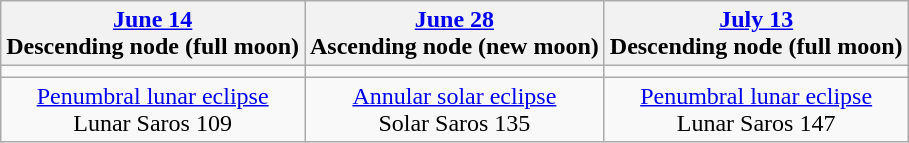<table class="wikitable">
<tr>
<th><a href='#'>June 14</a><br>Descending node (full moon)</th>
<th><a href='#'>June 28</a><br>Ascending node (new moon)</th>
<th><a href='#'>July 13</a><br>Descending node (full moon)</th>
</tr>
<tr>
<td></td>
<td></td>
<td></td>
</tr>
<tr align=center>
<td><a href='#'>Penumbral lunar eclipse</a><br>Lunar Saros 109</td>
<td><a href='#'>Annular solar eclipse</a><br>Solar Saros 135</td>
<td><a href='#'>Penumbral lunar eclipse</a><br>Lunar Saros 147</td>
</tr>
</table>
